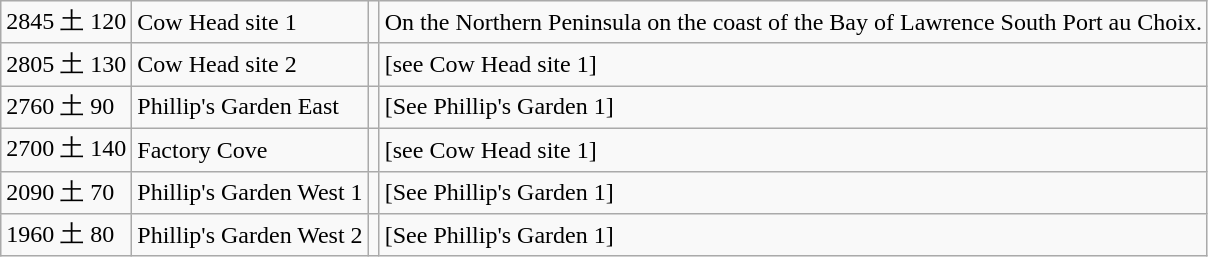<table class="wikitable">
<tr>
<td>2845 土 120</td>
<td>Cow Head site 1</td>
<td></td>
<td>On the Northern Peninsula on the coast of the Bay of Lawrence South Port au Choix.</td>
</tr>
<tr>
<td>2805 土 130</td>
<td>Cow Head site 2</td>
<td></td>
<td>[see Cow Head site 1]</td>
</tr>
<tr>
<td>2760 土 90</td>
<td>Phillip's Garden East</td>
<td></td>
<td>[See Phillip's Garden 1]</td>
</tr>
<tr>
<td>2700 土 140</td>
<td>Factory Cove</td>
<td></td>
<td>[see Cow Head site 1]</td>
</tr>
<tr>
<td>2090 土 70</td>
<td>Phillip's Garden West 1</td>
<td></td>
<td>[See Phillip's Garden 1]</td>
</tr>
<tr>
<td>1960 土 80</td>
<td>Phillip's Garden West 2</td>
<td></td>
<td>[See Phillip's Garden 1]</td>
</tr>
</table>
